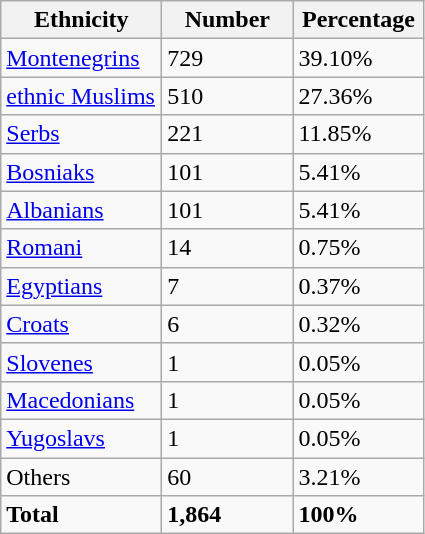<table class="wikitable">
<tr>
<th width="100px">Ethnicity</th>
<th width="80px">Number</th>
<th width="80px">Percentage</th>
</tr>
<tr>
<td><a href='#'>Montenegrins</a></td>
<td>729</td>
<td>39.10%</td>
</tr>
<tr>
<td><a href='#'>ethnic Muslims</a></td>
<td>510</td>
<td>27.36%</td>
</tr>
<tr>
<td><a href='#'>Serbs</a></td>
<td>221</td>
<td>11.85%</td>
</tr>
<tr>
<td><a href='#'>Bosniaks</a></td>
<td>101</td>
<td>5.41%</td>
</tr>
<tr>
<td><a href='#'>Albanians</a></td>
<td>101</td>
<td>5.41%</td>
</tr>
<tr>
<td><a href='#'>Romani</a></td>
<td>14</td>
<td>0.75%</td>
</tr>
<tr>
<td><a href='#'>Egyptians</a></td>
<td>7</td>
<td>0.37%</td>
</tr>
<tr>
<td><a href='#'>Croats</a></td>
<td>6</td>
<td>0.32%</td>
</tr>
<tr>
<td><a href='#'>Slovenes</a></td>
<td>1</td>
<td>0.05%</td>
</tr>
<tr>
<td><a href='#'>Macedonians</a></td>
<td>1</td>
<td>0.05%</td>
</tr>
<tr>
<td><a href='#'>Yugoslavs</a></td>
<td>1</td>
<td>0.05%</td>
</tr>
<tr>
<td>Others</td>
<td>60</td>
<td>3.21%</td>
</tr>
<tr>
<td><strong>Total</strong></td>
<td><strong>1,864</strong></td>
<td><strong>100%</strong></td>
</tr>
</table>
